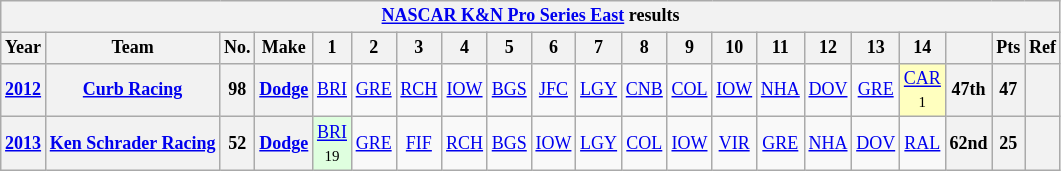<table class="wikitable" style="text-align:center; font-size:75%">
<tr>
<th colspan=21><a href='#'>NASCAR K&N Pro Series East</a> results</th>
</tr>
<tr>
<th>Year</th>
<th>Team</th>
<th>No.</th>
<th>Make</th>
<th>1</th>
<th>2</th>
<th>3</th>
<th>4</th>
<th>5</th>
<th>6</th>
<th>7</th>
<th>8</th>
<th>9</th>
<th>10</th>
<th>11</th>
<th>12</th>
<th>13</th>
<th>14</th>
<th></th>
<th>Pts</th>
<th>Ref</th>
</tr>
<tr>
<th><a href='#'>2012</a></th>
<th><a href='#'>Curb Racing</a></th>
<th>98</th>
<th><a href='#'>Dodge</a></th>
<td><a href='#'>BRI</a></td>
<td><a href='#'>GRE</a></td>
<td><a href='#'>RCH</a></td>
<td><a href='#'>IOW</a></td>
<td><a href='#'>BGS</a></td>
<td><a href='#'>JFC</a></td>
<td><a href='#'>LGY</a></td>
<td><a href='#'>CNB</a></td>
<td><a href='#'>COL</a></td>
<td><a href='#'>IOW</a></td>
<td><a href='#'>NHA</a></td>
<td><a href='#'>DOV</a></td>
<td><a href='#'>GRE</a></td>
<td style="background:#FFFFBF;"><a href='#'>CAR</a><br><small>1</small></td>
<th>47th</th>
<th>47</th>
<th></th>
</tr>
<tr>
<th><a href='#'>2013</a></th>
<th><a href='#'>Ken Schrader Racing</a></th>
<th>52</th>
<th><a href='#'>Dodge</a></th>
<td style="background:#DFFFDF;"><a href='#'>BRI</a><br><small>19</small></td>
<td><a href='#'>GRE</a></td>
<td><a href='#'>FIF</a></td>
<td><a href='#'>RCH</a></td>
<td><a href='#'>BGS</a></td>
<td><a href='#'>IOW</a></td>
<td><a href='#'>LGY</a></td>
<td><a href='#'>COL</a></td>
<td><a href='#'>IOW</a></td>
<td><a href='#'>VIR</a></td>
<td><a href='#'>GRE</a></td>
<td><a href='#'>NHA</a></td>
<td><a href='#'>DOV</a></td>
<td><a href='#'>RAL</a></td>
<th>62nd</th>
<th>25</th>
<th></th>
</tr>
</table>
